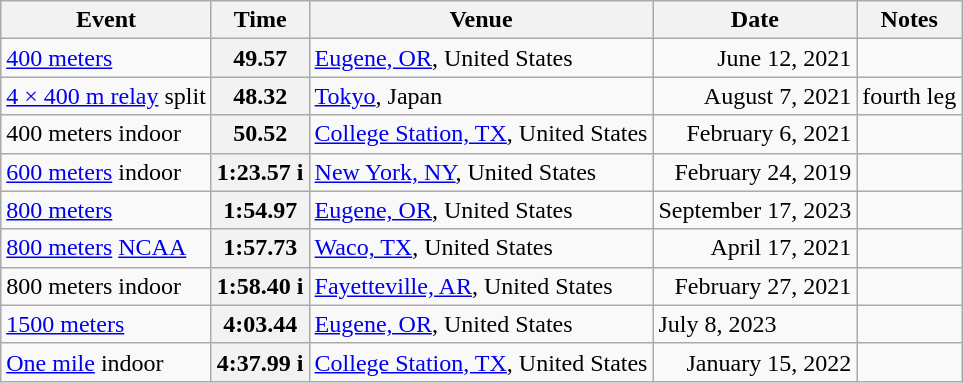<table class="wikitable plainrowheaders">
<tr>
<th scope="col">Event</th>
<th scope="col">Time</th>
<th scope="col">Venue</th>
<th scope="col">Date</th>
<th scope="col">Notes</th>
</tr>
<tr>
<td><a href='#'>400 meters</a></td>
<th scope="row" style="text-align:center;">49.57</th>
<td><a href='#'>Eugene, OR</a>, United States</td>
<td align=right>June 12, 2021</td>
<td><strong></strong></td>
</tr>
<tr>
<td><a href='#'>4 × 400 m relay</a> split</td>
<th scope="row" style="text-align:center;">48.32</th>
<td><a href='#'>Tokyo</a>, Japan</td>
<td align=right>August 7, 2021</td>
<td>fourth leg</td>
</tr>
<tr>
<td>400 meters indoor</td>
<th scope="row" style="text-align:center;">50.52 </th>
<td><a href='#'>College Station, TX</a>, United States</td>
<td align=right>February 6, 2021</td>
<td></td>
</tr>
<tr>
<td><a href='#'>600 meters</a> indoor</td>
<th scope="row" style="text-align:center;">1:23.57 i</th>
<td><a href='#'>New York, NY</a>, United States</td>
<td align=right>February 24, 2019</td>
<td>  </td>
</tr>
<tr>
<td><a href='#'>800 meters</a></td>
<th scope="row" style="text-align:center;">1:54.97</th>
<td><a href='#'>Eugene, OR</a>, United States</td>
<td align=right>September 17, 2023</td>
<td><strong></strong></td>
</tr>
<tr>
<td><a href='#'>800 meters</a> <a href='#'>NCAA</a></td>
<th scope="row" style="text-align:center;">1:57.73</th>
<td><a href='#'>Waco, TX</a>, United States</td>
<td align=right>April 17, 2021</td>
<td><a href='#'></a></td>
</tr>
<tr>
<td>800 meters indoor</td>
<th scope="row" style="text-align:center;">1:58.40 i</th>
<td><a href='#'>Fayetteville, AR</a>, United States</td>
<td align=right>February 27, 2021</td>
<td><a href='#'></a> <strong></strong></td>
</tr>
<tr>
<td><a href='#'>1500 meters</a></td>
<th>4:03.44</th>
<td><a href='#'>Eugene, OR</a>, United States</td>
<td>July 8, 2023</td>
<td></td>
</tr>
<tr>
<td><a href='#'>One mile</a> indoor</td>
<th scope="row" style="text-align:center;">4:37.99 i</th>
<td><a href='#'>College Station, TX</a>, United States</td>
<td align=right>January 15, 2022</td>
<td></td>
</tr>
</table>
